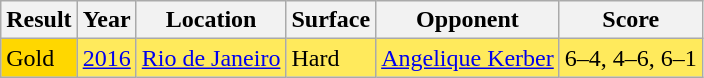<table class="sortable wikitable">
<tr>
<th>Result</th>
<th>Year</th>
<th>Location</th>
<th>Surface</th>
<th>Opponent</th>
<th class="unsortable">Score</th>
</tr>
<tr style="background:#FFEA5C;">
<td bgcolor="gold">Gold</td>
<td><a href='#'>2016</a></td>
<td><a href='#'>Rio de Janeiro</a></td>
<td>Hard</td>
<td> <a href='#'>Angelique Kerber</a></td>
<td>6–4, 4–6, 6–1</td>
</tr>
</table>
